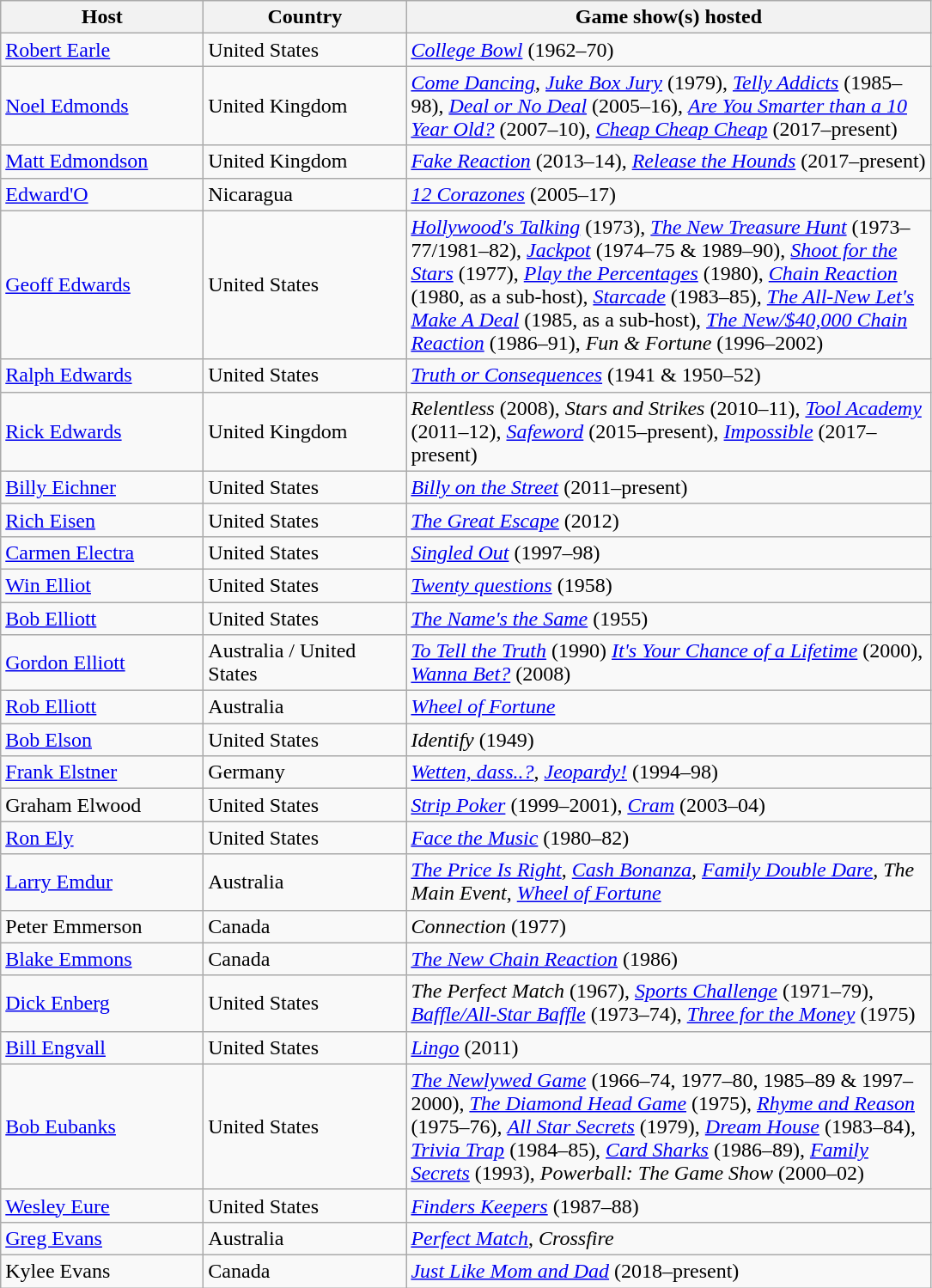<table class="wikitable sortable">
<tr ">
<th style="width:150px;">Host</th>
<th style="width:150px;">Country</th>
<th style="width:400px;">Game show(s) hosted</th>
</tr>
<tr>
<td><a href='#'>Robert Earle</a></td>
<td>United States</td>
<td><em><a href='#'>College Bowl</a></em> (1962–70)</td>
</tr>
<tr>
<td><a href='#'>Noel Edmonds</a></td>
<td>United Kingdom</td>
<td><em><a href='#'>Come Dancing</a></em>, <em><a href='#'>Juke Box Jury</a></em> (1979), <em><a href='#'>Telly Addicts</a></em> (1985–98), <em><a href='#'>Deal or No Deal</a></em> (2005–16), <em><a href='#'>Are You Smarter than a 10 Year Old?</a></em> (2007–10), <em><a href='#'>Cheap Cheap Cheap</a></em> (2017–present)</td>
</tr>
<tr>
<td><a href='#'>Matt Edmondson</a></td>
<td>United Kingdom</td>
<td><em><a href='#'>Fake Reaction</a></em> (2013–14), <em><a href='#'>Release the Hounds</a></em> (2017–present)</td>
</tr>
<tr>
<td><a href='#'>Edward'O</a></td>
<td>Nicaragua</td>
<td><em><a href='#'>12 Corazones</a></em> (2005–17)</td>
</tr>
<tr>
<td><a href='#'>Geoff Edwards</a></td>
<td>United States</td>
<td><em><a href='#'>Hollywood's Talking</a></em> (1973), <em><a href='#'>The New Treasure Hunt</a></em> (1973–77/1981–82), <em><a href='#'>Jackpot</a></em> (1974–75 & 1989–90), <em><a href='#'>Shoot for the Stars</a></em> (1977), <em><a href='#'>Play the Percentages</a></em> (1980), <em><a href='#'>Chain Reaction</a></em> (1980, as a sub-host), <em><a href='#'>Starcade</a></em> (1983–85), <em><a href='#'>The All-New Let's Make A Deal</a></em> (1985, as a sub-host), <em><a href='#'>The New/$40,000 Chain Reaction</a></em> (1986–91), <em>Fun & Fortune</em> (1996–2002)</td>
</tr>
<tr>
<td><a href='#'>Ralph Edwards</a></td>
<td>United States</td>
<td><em><a href='#'>Truth or Consequences</a></em> (1941 & 1950–52)</td>
</tr>
<tr>
<td><a href='#'>Rick Edwards</a></td>
<td>United Kingdom</td>
<td><em>Relentless</em> (2008), <em>Stars and Strikes</em> (2010–11), <em><a href='#'>Tool Academy</a></em> (2011–12), <em><a href='#'>Safeword</a></em> (2015–present), <em><a href='#'>Impossible</a></em> (2017–present)</td>
</tr>
<tr>
<td><a href='#'>Billy Eichner</a></td>
<td>United States</td>
<td><em><a href='#'>Billy on the Street</a></em> (2011–present)</td>
</tr>
<tr>
<td><a href='#'>Rich Eisen</a></td>
<td>United States</td>
<td><em><a href='#'>The Great Escape</a></em> (2012)</td>
</tr>
<tr>
<td><a href='#'>Carmen Electra</a></td>
<td>United States</td>
<td><em><a href='#'>Singled Out</a></em> (1997–98)</td>
</tr>
<tr>
<td><a href='#'>Win Elliot</a></td>
<td>United States</td>
<td><em><a href='#'>Twenty questions</a></em> (1958)</td>
</tr>
<tr>
<td><a href='#'>Bob Elliott</a></td>
<td>United States</td>
<td><em><a href='#'>The Name's the Same</a></em> (1955)</td>
</tr>
<tr>
<td><a href='#'>Gordon Elliott</a></td>
<td>Australia / United States</td>
<td><em><a href='#'>To Tell the Truth</a></em> (1990) <em><a href='#'>It's Your Chance of a Lifetime</a></em> (2000), <em><a href='#'>Wanna Bet?</a></em> (2008)</td>
</tr>
<tr>
<td><a href='#'>Rob Elliott</a></td>
<td>Australia</td>
<td><em><a href='#'>Wheel of Fortune</a></em></td>
</tr>
<tr>
<td><a href='#'>Bob Elson</a></td>
<td>United States</td>
<td><em>Identify</em> (1949)</td>
</tr>
<tr>
<td><a href='#'>Frank Elstner</a></td>
<td>Germany</td>
<td><em><a href='#'>Wetten, dass..?</a></em>, <em><a href='#'>Jeopardy!</a></em> (1994–98)</td>
</tr>
<tr>
<td>Graham Elwood</td>
<td>United States</td>
<td><em><a href='#'>Strip Poker</a></em> (1999–2001), <em><a href='#'>Cram</a></em> (2003–04)</td>
</tr>
<tr>
<td><a href='#'>Ron Ely</a></td>
<td>United States</td>
<td><em><a href='#'>Face the Music</a></em> (1980–82)</td>
</tr>
<tr>
<td><a href='#'>Larry Emdur</a></td>
<td>Australia</td>
<td><em><a href='#'>The Price Is Right</a></em>, <em><a href='#'>Cash Bonanza</a></em>, <em><a href='#'>Family Double Dare</a></em>, <em>The Main Event</em>, <em><a href='#'>Wheel of Fortune</a></em></td>
</tr>
<tr>
<td>Peter Emmerson</td>
<td>Canada</td>
<td><em>Connection</em> (1977)</td>
</tr>
<tr>
<td><a href='#'>Blake Emmons</a></td>
<td>Canada</td>
<td><em><a href='#'>The New Chain Reaction</a></em> (1986)</td>
</tr>
<tr>
<td><a href='#'>Dick Enberg</a></td>
<td>United States</td>
<td><em>The Perfect Match</em> (1967), <em><a href='#'>Sports Challenge</a></em> (1971–79), <em><a href='#'>Baffle/All-Star Baffle</a></em> (1973–74), <em><a href='#'>Three for the Money</a></em> (1975)</td>
</tr>
<tr>
<td><a href='#'>Bill Engvall</a></td>
<td>United States</td>
<td><em><a href='#'>Lingo</a></em> (2011)</td>
</tr>
<tr>
<td><a href='#'>Bob Eubanks</a></td>
<td>United States</td>
<td><em><a href='#'>The Newlywed Game</a></em> (1966–74, 1977–80, 1985–89 & 1997–2000), <em><a href='#'>The Diamond Head Game</a></em> (1975), <em><a href='#'>Rhyme and Reason</a></em> (1975–76), <em><a href='#'>All Star Secrets</a></em> (1979), <em><a href='#'>Dream House</a></em> (1983–84), <em><a href='#'>Trivia Trap</a></em> (1984–85), <em><a href='#'>Card Sharks</a></em> (1986–89), <em><a href='#'>Family Secrets</a></em> (1993), <em>Powerball: The Game Show</em> (2000–02)</td>
</tr>
<tr>
<td><a href='#'>Wesley Eure</a></td>
<td>United States</td>
<td><em><a href='#'>Finders Keepers</a></em> (1987–88)</td>
</tr>
<tr>
<td><a href='#'>Greg Evans</a></td>
<td>Australia</td>
<td><em><a href='#'>Perfect Match</a></em>, <em>Crossfire</em></td>
</tr>
<tr>
<td>Kylee Evans</td>
<td>Canada</td>
<td><em><a href='#'>Just Like Mom and Dad</a></em> (2018–present)</td>
</tr>
</table>
